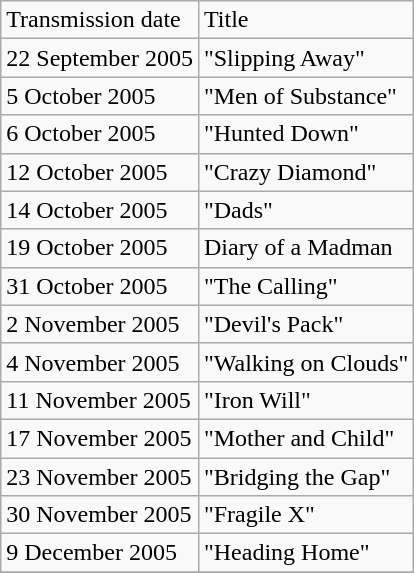<table class="wikitable">
<tr>
<td>Transmission date</td>
<td>Title</td>
</tr>
<tr>
<td>22 September 2005</td>
<td>"Slipping Away"</td>
</tr>
<tr>
<td>5 October 2005</td>
<td>"Men of  Substance"</td>
</tr>
<tr>
<td>6 October 2005</td>
<td>"Hunted Down"</td>
</tr>
<tr>
<td>12 October 2005</td>
<td>"Crazy Diamond"</td>
</tr>
<tr>
<td>14 October 2005</td>
<td>"Dads"</td>
</tr>
<tr>
<td>19 October 2005</td>
<td>Diary of a Madman</td>
</tr>
<tr>
<td>31 October 2005</td>
<td>"The Calling"</td>
</tr>
<tr>
<td>2 November 2005</td>
<td>"Devil's Pack"</td>
</tr>
<tr>
<td>4 November 2005</td>
<td>"Walking on Clouds"</td>
</tr>
<tr>
<td>11 November 2005</td>
<td>"Iron Will"</td>
</tr>
<tr>
<td>17 November 2005</td>
<td>"Mother and Child"</td>
</tr>
<tr>
<td>23 November 2005</td>
<td>"Bridging the Gap"</td>
</tr>
<tr>
<td>30 November 2005</td>
<td>"Fragile X"</td>
</tr>
<tr>
<td>9 December 2005</td>
<td>"Heading Home"</td>
</tr>
<tr>
</tr>
</table>
